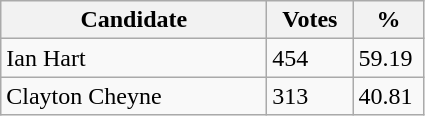<table class="wikitable">
<tr>
<th style="width: 170px">Candidate</th>
<th style="width: 50px">Votes</th>
<th style="width: 40px">%</th>
</tr>
<tr>
<td>Ian Hart</td>
<td>454</td>
<td>59.19</td>
</tr>
<tr>
<td>Clayton Cheyne</td>
<td>313</td>
<td>40.81</td>
</tr>
</table>
